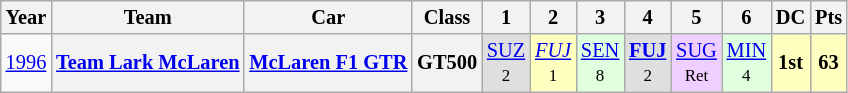<table class="wikitable" style="text-align:center; font-size:85%">
<tr>
<th>Year</th>
<th>Team</th>
<th>Car</th>
<th>Class</th>
<th>1</th>
<th>2</th>
<th>3</th>
<th>4</th>
<th>5</th>
<th>6</th>
<th>DC</th>
<th>Pts</th>
</tr>
<tr>
<td><a href='#'>1996</a></td>
<th nowrap><a href='#'>Team Lark McLaren</a></th>
<th nowrap><a href='#'>McLaren F1 GTR</a></th>
<th>GT500</th>
<td style="background:#DFDFDF;"><a href='#'>SUZ</a><br><small>2</small></td>
<td style="background:#FFFFBF;"><em><a href='#'>FUJ</a></em><br><small>1</small></td>
<td style="background:#DFFFDF;"><a href='#'>SEN</a><br><small>8</small></td>
<td style="background:#DFDFDF;"><strong><a href='#'>FUJ</a></strong><br><small>2</small></td>
<td style="background:#EFCFFF;"><a href='#'>SUG</a><br><small>Ret</small></td>
<td style="background:#DFFFDF;"><a href='#'>MIN</a><br><small>4</small></td>
<td style="background:#FFFFBF"><strong>1st</strong></td>
<td style="background:#FFFFBF"><strong>63</strong></td>
</tr>
</table>
